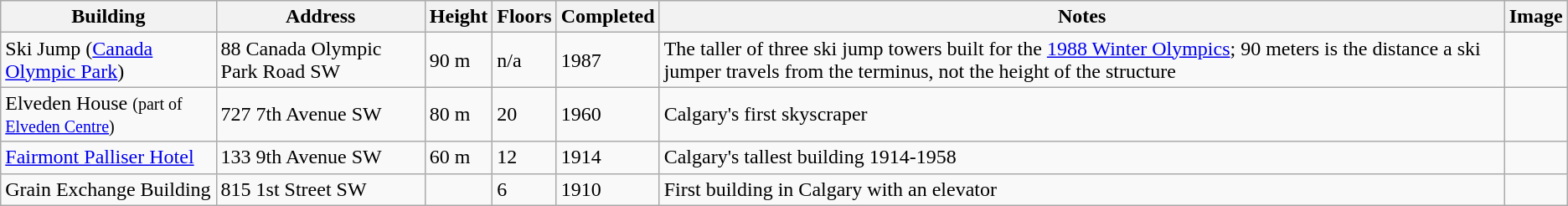<table class= "wikitable sortable">
<tr>
<th>Building</th>
<th>Address</th>
<th>Height</th>
<th>Floors</th>
<th>Completed</th>
<th>Notes</th>
<th>Image</th>
</tr>
<tr>
<td>Ski Jump (<a href='#'>Canada Olympic Park</a>)</td>
<td>88 Canada Olympic Park Road SW</td>
<td>90 m</td>
<td>n/a</td>
<td>1987</td>
<td>The taller of three ski jump towers built for the <a href='#'>1988 Winter Olympics</a>; 90 meters is the distance a ski jumper travels from the terminus, not the height of the structure</td>
<td></td>
</tr>
<tr>
<td>Elveden House <small>(part of <a href='#'>Elveden Centre</a>)</small></td>
<td>727 7th Avenue SW</td>
<td>80 m</td>
<td>20</td>
<td>1960</td>
<td>Calgary's first skyscraper</td>
<td></td>
</tr>
<tr>
<td><a href='#'>Fairmont Palliser Hotel</a></td>
<td>133 9th Avenue SW</td>
<td>60 m</td>
<td>12</td>
<td>1914</td>
<td>Calgary's tallest building 1914-1958</td>
<td></td>
</tr>
<tr>
<td>Grain Exchange Building</td>
<td>815 1st Street SW</td>
<td></td>
<td>6</td>
<td>1910</td>
<td>First building in Calgary with an elevator</td>
<td></td>
</tr>
</table>
